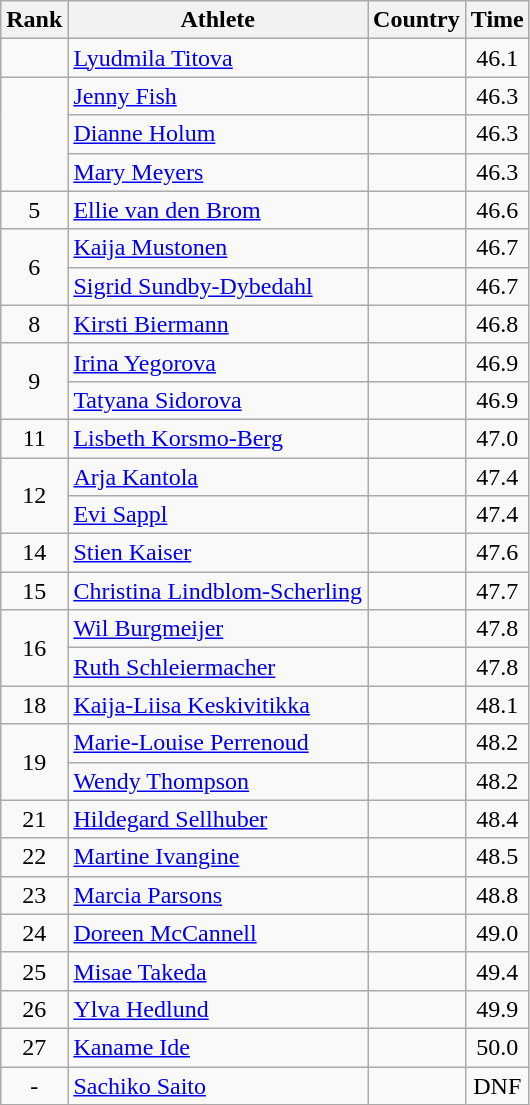<table class="wikitable sortable" style="text-align:center">
<tr>
<th>Rank</th>
<th>Athlete</th>
<th>Country</th>
<th>Time</th>
</tr>
<tr>
<td></td>
<td align=left><a href='#'>Lyudmila Titova</a></td>
<td align=left></td>
<td>46.1</td>
</tr>
<tr>
<td rowspan=3></td>
<td align=left><a href='#'>Jenny Fish</a></td>
<td align=left></td>
<td>46.3</td>
</tr>
<tr>
<td align=left><a href='#'>Dianne Holum</a></td>
<td align=left></td>
<td>46.3</td>
</tr>
<tr>
<td align=left><a href='#'>Mary Meyers</a></td>
<td align=left></td>
<td>46.3</td>
</tr>
<tr>
<td>5</td>
<td align=left><a href='#'>Ellie van den Brom</a></td>
<td align=left></td>
<td>46.6</td>
</tr>
<tr>
<td rowspan=2>6</td>
<td align=left><a href='#'>Kaija Mustonen</a></td>
<td align=left></td>
<td>46.7</td>
</tr>
<tr>
<td align=left><a href='#'>Sigrid Sundby-Dybedahl</a></td>
<td align=left></td>
<td>46.7</td>
</tr>
<tr>
<td>8</td>
<td align=left><a href='#'>Kirsti Biermann</a></td>
<td align=left></td>
<td>46.8</td>
</tr>
<tr>
<td rowspan=2>9</td>
<td align=left><a href='#'>Irina Yegorova</a></td>
<td align=left></td>
<td>46.9</td>
</tr>
<tr>
<td align=left><a href='#'>Tatyana Sidorova</a></td>
<td align=left></td>
<td>46.9</td>
</tr>
<tr>
<td>11</td>
<td align=left><a href='#'>Lisbeth Korsmo-Berg</a></td>
<td align=left></td>
<td>47.0</td>
</tr>
<tr>
<td rowspan=2>12</td>
<td align=left><a href='#'>Arja Kantola</a></td>
<td align=left></td>
<td>47.4</td>
</tr>
<tr>
<td align=left><a href='#'>Evi Sappl</a></td>
<td align=left></td>
<td>47.4</td>
</tr>
<tr>
<td>14</td>
<td align=left><a href='#'>Stien Kaiser</a></td>
<td align=left></td>
<td>47.6</td>
</tr>
<tr>
<td>15</td>
<td align=left><a href='#'>Christina Lindblom-Scherling</a></td>
<td align=left></td>
<td>47.7</td>
</tr>
<tr>
<td rowspan=2>16</td>
<td align=left><a href='#'>Wil Burgmeijer</a></td>
<td align=left></td>
<td>47.8</td>
</tr>
<tr>
<td align=left><a href='#'>Ruth Schleiermacher</a></td>
<td align=left></td>
<td>47.8</td>
</tr>
<tr>
<td>18</td>
<td align=left><a href='#'>Kaija-Liisa Keskivitikka</a></td>
<td align=left></td>
<td>48.1</td>
</tr>
<tr>
<td rowspan=2>19</td>
<td align=left><a href='#'>Marie-Louise Perrenoud</a></td>
<td align=left></td>
<td>48.2</td>
</tr>
<tr>
<td align=left><a href='#'>Wendy Thompson</a></td>
<td align=left></td>
<td>48.2</td>
</tr>
<tr>
<td>21</td>
<td align=left><a href='#'>Hildegard Sellhuber</a></td>
<td align=left></td>
<td>48.4</td>
</tr>
<tr>
<td>22</td>
<td align=left><a href='#'>Martine Ivangine</a></td>
<td align=left></td>
<td>48.5</td>
</tr>
<tr>
<td>23</td>
<td align=left><a href='#'>Marcia Parsons</a></td>
<td align=left></td>
<td>48.8</td>
</tr>
<tr>
<td>24</td>
<td align=left><a href='#'>Doreen McCannell</a></td>
<td align=left></td>
<td>49.0</td>
</tr>
<tr>
<td>25</td>
<td align=left><a href='#'>Misae Takeda</a></td>
<td align=left></td>
<td>49.4</td>
</tr>
<tr>
<td>26</td>
<td align=left><a href='#'>Ylva Hedlund</a></td>
<td align=left></td>
<td>49.9</td>
</tr>
<tr>
<td>27</td>
<td align=left><a href='#'>Kaname Ide</a></td>
<td align=left></td>
<td>50.0</td>
</tr>
<tr>
<td>-</td>
<td align=left><a href='#'>Sachiko Saito</a></td>
<td align=left></td>
<td>DNF</td>
</tr>
</table>
